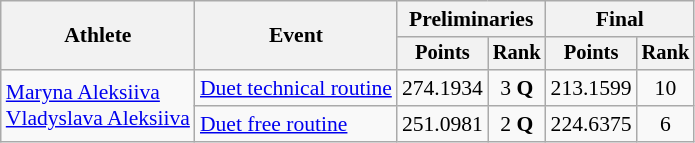<table class="wikitable" style="text-align:center; font-size:90%;">
<tr>
<th rowspan="2">Athlete</th>
<th rowspan="2">Event</th>
<th colspan="2">Preliminaries</th>
<th colspan="2">Final</th>
</tr>
<tr style="font-size:95%">
<th>Points</th>
<th>Rank</th>
<th>Points</th>
<th>Rank</th>
</tr>
<tr>
<td align=left rowspan=2><a href='#'>Maryna Aleksiiva</a><br> <a href='#'>Vladyslava Aleksiiva</a></td>
<td align=left><a href='#'>Duet technical routine</a></td>
<td>274.1934</td>
<td>3 <strong>Q</strong></td>
<td>213.1599</td>
<td>10</td>
</tr>
<tr>
<td align=left><a href='#'>Duet free routine</a></td>
<td>251.0981</td>
<td>2 <strong>Q</strong></td>
<td>224.6375</td>
<td>6</td>
</tr>
</table>
